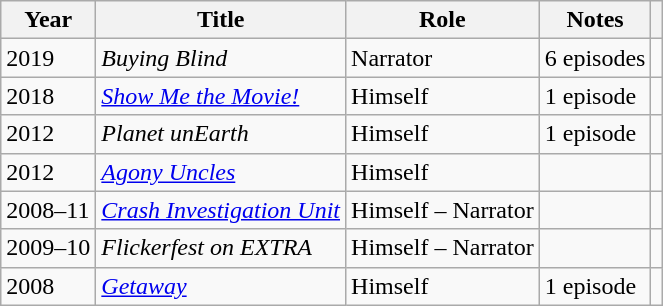<table class="wikitable">
<tr>
<th>Year</th>
<th>Title</th>
<th>Role</th>
<th>Notes</th>
<th></th>
</tr>
<tr>
<td>2019</td>
<td><em>Buying Blind</em></td>
<td>Narrator</td>
<td>6 episodes</td>
<td></td>
</tr>
<tr>
<td>2018</td>
<td><em><a href='#'>Show Me the Movie!</a></em></td>
<td>Himself</td>
<td>1 episode</td>
<td></td>
</tr>
<tr>
<td>2012</td>
<td><em>Planet unEarth</em></td>
<td>Himself</td>
<td>1 episode</td>
<td></td>
</tr>
<tr>
<td>2012</td>
<td><em><a href='#'>Agony Uncles</a></em></td>
<td>Himself</td>
<td></td>
<td></td>
</tr>
<tr>
<td>2008–11</td>
<td><em><a href='#'>Crash Investigation Unit</a></em></td>
<td>Himself – Narrator</td>
<td></td>
<td></td>
</tr>
<tr>
<td>2009–10</td>
<td><em>Flickerfest on EXTRA</em></td>
<td>Himself – Narrator</td>
<td></td>
<td></td>
</tr>
<tr>
<td>2008</td>
<td><em><a href='#'>Getaway</a></em></td>
<td>Himself</td>
<td>1 episode</td>
<td></td>
</tr>
</table>
